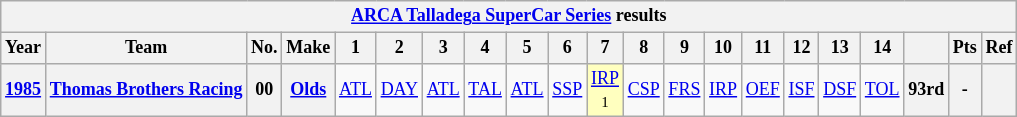<table class="wikitable" style="text-align:center; font-size:75%">
<tr>
<th colspan=45><a href='#'>ARCA Talladega SuperCar Series</a> results</th>
</tr>
<tr>
<th>Year</th>
<th>Team</th>
<th>No.</th>
<th>Make</th>
<th>1</th>
<th>2</th>
<th>3</th>
<th>4</th>
<th>5</th>
<th>6</th>
<th>7</th>
<th>8</th>
<th>9</th>
<th>10</th>
<th>11</th>
<th>12</th>
<th>13</th>
<th>14</th>
<th></th>
<th>Pts</th>
<th>Ref</th>
</tr>
<tr>
<th><a href='#'>1985</a></th>
<th><a href='#'>Thomas Brothers Racing</a></th>
<th>00</th>
<th><a href='#'>Olds</a></th>
<td><a href='#'>ATL</a></td>
<td><a href='#'>DAY</a></td>
<td><a href='#'>ATL</a></td>
<td><a href='#'>TAL</a></td>
<td><a href='#'>ATL</a></td>
<td><a href='#'>SSP</a></td>
<td style="background:#FFFFBF;"><a href='#'>IRP</a><br><small>1</small></td>
<td><a href='#'>CSP</a></td>
<td><a href='#'>FRS</a></td>
<td><a href='#'>IRP</a></td>
<td><a href='#'>OEF</a></td>
<td><a href='#'>ISF</a></td>
<td><a href='#'>DSF</a></td>
<td><a href='#'>TOL</a></td>
<th>93rd</th>
<th>-</th>
<th></th>
</tr>
</table>
